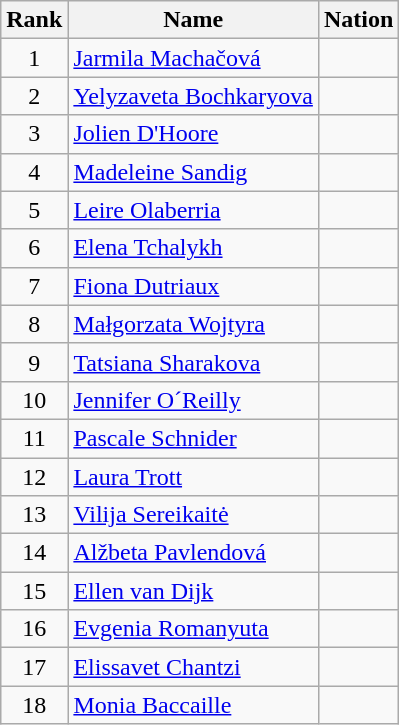<table class="wikitable sortable" style="text-align:center">
<tr>
<th>Rank</th>
<th>Name</th>
<th>Nation</th>
</tr>
<tr>
<td>1</td>
<td align=left><a href='#'>Jarmila Machačová</a></td>
<td align=left></td>
</tr>
<tr>
<td>2</td>
<td align=left><a href='#'>Yelyzaveta Bochkaryova</a></td>
<td align=left></td>
</tr>
<tr>
<td>3</td>
<td align=left><a href='#'>Jolien D'Hoore</a></td>
<td align=left></td>
</tr>
<tr>
<td>4</td>
<td align=left><a href='#'>Madeleine Sandig</a></td>
<td align=left></td>
</tr>
<tr>
<td>5</td>
<td align=left><a href='#'>Leire Olaberria</a></td>
<td align=left></td>
</tr>
<tr>
<td>6</td>
<td align=left><a href='#'>Elena Tchalykh</a></td>
<td align=left></td>
</tr>
<tr>
<td>7</td>
<td align=left><a href='#'>Fiona Dutriaux</a></td>
<td align=left></td>
</tr>
<tr>
<td>8</td>
<td align=left><a href='#'>Małgorzata Wojtyra</a></td>
<td align=left></td>
</tr>
<tr>
<td>9</td>
<td align=left><a href='#'>Tatsiana Sharakova</a></td>
<td align=left></td>
</tr>
<tr>
<td>10</td>
<td align=left><a href='#'>Jennifer O´Reilly</a></td>
<td align=left></td>
</tr>
<tr>
<td>11</td>
<td align=left><a href='#'>Pascale Schnider</a></td>
<td align=left></td>
</tr>
<tr>
<td>12</td>
<td align=left><a href='#'>Laura Trott</a></td>
<td align=left></td>
</tr>
<tr>
<td>13</td>
<td align=left><a href='#'>Vilija Sereikaitė</a></td>
<td align=left></td>
</tr>
<tr>
<td>14</td>
<td align=left><a href='#'>Alžbeta Pavlendová</a></td>
<td align=left></td>
</tr>
<tr>
<td>15</td>
<td align=left><a href='#'>Ellen van Dijk</a></td>
<td align=left></td>
</tr>
<tr>
<td>16</td>
<td align=left><a href='#'>Evgenia Romanyuta</a></td>
<td align=left></td>
</tr>
<tr>
<td>17</td>
<td align=left><a href='#'>Elissavet Chantzi</a></td>
<td align=left></td>
</tr>
<tr>
<td>18</td>
<td align=left><a href='#'>Monia Baccaille</a></td>
<td align=left></td>
</tr>
</table>
